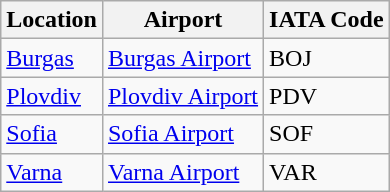<table class="wikitable">
<tr>
<th>Location</th>
<th>Airport</th>
<th>IATA Code</th>
</tr>
<tr>
<td><a href='#'>Burgas</a></td>
<td><a href='#'>Burgas Airport</a></td>
<td>BOJ</td>
</tr>
<tr>
<td><a href='#'>Plovdiv</a></td>
<td><a href='#'>Plovdiv Airport</a></td>
<td>PDV</td>
</tr>
<tr>
<td><a href='#'>Sofia</a></td>
<td><a href='#'>Sofia Airport</a></td>
<td>SOF</td>
</tr>
<tr>
<td><a href='#'>Varna</a></td>
<td><a href='#'>Varna Airport</a></td>
<td>VAR</td>
</tr>
</table>
